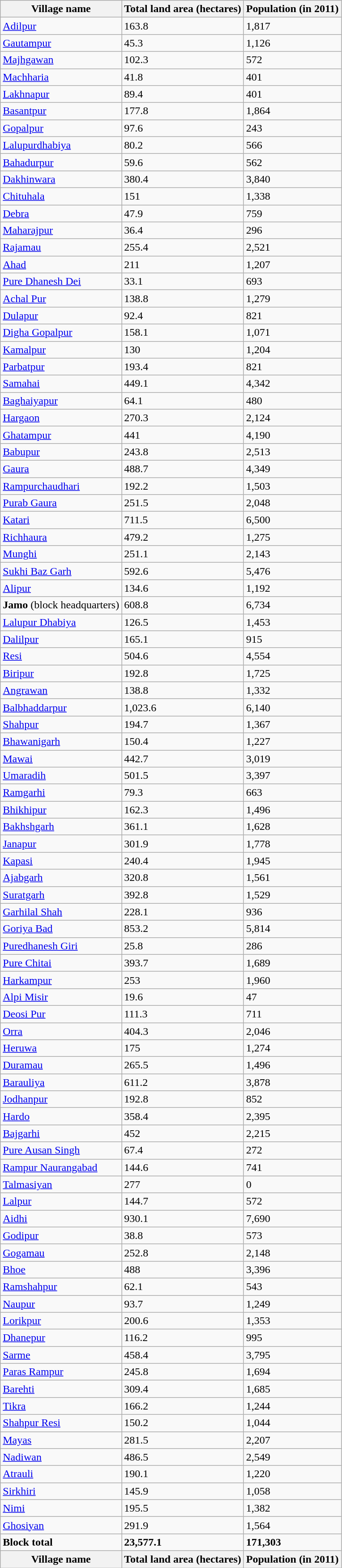<table class="wikitable sortable">
<tr>
<th>Village name</th>
<th>Total land area (hectares)</th>
<th>Population (in 2011)</th>
</tr>
<tr>
<td><a href='#'>Adilpur</a></td>
<td>163.8</td>
<td>1,817</td>
</tr>
<tr>
<td><a href='#'>Gautampur</a></td>
<td>45.3</td>
<td>1,126</td>
</tr>
<tr>
<td><a href='#'>Majhgawan</a></td>
<td>102.3</td>
<td>572</td>
</tr>
<tr>
<td><a href='#'>Machharia</a></td>
<td>41.8</td>
<td>401</td>
</tr>
<tr>
<td><a href='#'>Lakhnapur</a></td>
<td>89.4</td>
<td>401</td>
</tr>
<tr>
<td><a href='#'>Basantpur</a></td>
<td>177.8</td>
<td>1,864</td>
</tr>
<tr>
<td><a href='#'>Gopalpur</a></td>
<td>97.6</td>
<td>243</td>
</tr>
<tr>
<td><a href='#'>Lalupurdhabiya</a></td>
<td>80.2</td>
<td>566</td>
</tr>
<tr>
<td><a href='#'>Bahadurpur</a></td>
<td>59.6</td>
<td>562</td>
</tr>
<tr>
<td><a href='#'>Dakhinwara</a></td>
<td>380.4</td>
<td>3,840</td>
</tr>
<tr>
<td><a href='#'>Chituhala</a></td>
<td>151</td>
<td>1,338</td>
</tr>
<tr>
<td><a href='#'>Debra</a></td>
<td>47.9</td>
<td>759</td>
</tr>
<tr>
<td><a href='#'>Maharajpur</a></td>
<td>36.4</td>
<td>296</td>
</tr>
<tr>
<td><a href='#'>Rajamau</a></td>
<td>255.4</td>
<td>2,521</td>
</tr>
<tr>
<td><a href='#'>Ahad</a></td>
<td>211</td>
<td>1,207</td>
</tr>
<tr>
<td><a href='#'>Pure Dhanesh Dei</a></td>
<td>33.1</td>
<td>693</td>
</tr>
<tr>
<td><a href='#'>Achal Pur</a></td>
<td>138.8</td>
<td>1,279</td>
</tr>
<tr>
<td><a href='#'>Dulapur</a></td>
<td>92.4</td>
<td>821</td>
</tr>
<tr>
<td><a href='#'>Digha Gopalpur</a></td>
<td>158.1</td>
<td>1,071</td>
</tr>
<tr>
<td><a href='#'>Kamalpur</a></td>
<td>130</td>
<td>1,204</td>
</tr>
<tr>
<td><a href='#'>Parbatpur</a></td>
<td>193.4</td>
<td>821</td>
</tr>
<tr>
<td><a href='#'>Samahai</a></td>
<td>449.1</td>
<td>4,342</td>
</tr>
<tr>
<td><a href='#'>Baghaiyapur</a></td>
<td>64.1</td>
<td>480</td>
</tr>
<tr>
<td><a href='#'>Hargaon</a></td>
<td>270.3</td>
<td>2,124</td>
</tr>
<tr>
<td><a href='#'>Ghatampur</a></td>
<td>441</td>
<td>4,190</td>
</tr>
<tr>
<td><a href='#'>Babupur</a></td>
<td>243.8</td>
<td>2,513</td>
</tr>
<tr>
<td><a href='#'>Gaura</a></td>
<td>488.7</td>
<td>4,349</td>
</tr>
<tr>
<td><a href='#'>Rampurchaudhari</a></td>
<td>192.2</td>
<td>1,503</td>
</tr>
<tr>
<td><a href='#'>Purab Gaura</a></td>
<td>251.5</td>
<td>2,048</td>
</tr>
<tr>
<td><a href='#'>Katari</a></td>
<td>711.5</td>
<td>6,500</td>
</tr>
<tr>
<td><a href='#'>Richhaura</a></td>
<td>479.2</td>
<td>1,275</td>
</tr>
<tr>
<td><a href='#'>Munghi</a></td>
<td>251.1</td>
<td>2,143</td>
</tr>
<tr>
<td><a href='#'>Sukhi Baz Garh</a></td>
<td>592.6</td>
<td>5,476</td>
</tr>
<tr>
<td><a href='#'>Alipur</a></td>
<td>134.6</td>
<td>1,192</td>
</tr>
<tr>
<td><strong>Jamo</strong> (block headquarters)</td>
<td>608.8</td>
<td>6,734</td>
</tr>
<tr>
<td><a href='#'>Lalupur Dhabiya</a></td>
<td>126.5</td>
<td>1,453</td>
</tr>
<tr>
<td><a href='#'>Dalilpur</a></td>
<td>165.1</td>
<td>915</td>
</tr>
<tr>
<td><a href='#'>Resi</a></td>
<td>504.6</td>
<td>4,554</td>
</tr>
<tr>
<td><a href='#'>Biripur</a></td>
<td>192.8</td>
<td>1,725</td>
</tr>
<tr>
<td><a href='#'>Angrawan</a></td>
<td>138.8</td>
<td>1,332</td>
</tr>
<tr>
<td><a href='#'>Balbhaddarpur</a></td>
<td>1,023.6</td>
<td>6,140</td>
</tr>
<tr>
<td><a href='#'>Shahpur</a></td>
<td>194.7</td>
<td>1,367</td>
</tr>
<tr>
<td><a href='#'>Bhawanigarh</a></td>
<td>150.4</td>
<td>1,227</td>
</tr>
<tr>
<td><a href='#'>Mawai</a></td>
<td>442.7</td>
<td>3,019</td>
</tr>
<tr>
<td><a href='#'>Umaradih</a></td>
<td>501.5</td>
<td>3,397</td>
</tr>
<tr>
<td><a href='#'>Ramgarhi</a></td>
<td>79.3</td>
<td>663</td>
</tr>
<tr>
<td><a href='#'>Bhikhipur</a></td>
<td>162.3</td>
<td>1,496</td>
</tr>
<tr>
<td><a href='#'>Bakhshgarh</a></td>
<td>361.1</td>
<td>1,628</td>
</tr>
<tr>
<td><a href='#'>Janapur</a></td>
<td>301.9</td>
<td>1,778</td>
</tr>
<tr>
<td><a href='#'>Kapasi</a></td>
<td>240.4</td>
<td>1,945</td>
</tr>
<tr>
<td><a href='#'>Ajabgarh</a></td>
<td>320.8</td>
<td>1,561</td>
</tr>
<tr>
<td><a href='#'>Suratgarh</a></td>
<td>392.8</td>
<td>1,529</td>
</tr>
<tr>
<td><a href='#'>Garhilal Shah</a></td>
<td>228.1</td>
<td>936</td>
</tr>
<tr>
<td><a href='#'>Goriya Bad</a></td>
<td>853.2</td>
<td>5,814</td>
</tr>
<tr>
<td><a href='#'>Puredhanesh Giri</a></td>
<td>25.8</td>
<td>286</td>
</tr>
<tr>
<td><a href='#'>Pure Chitai</a></td>
<td>393.7</td>
<td>1,689</td>
</tr>
<tr>
<td><a href='#'>Harkampur</a></td>
<td>253</td>
<td>1,960</td>
</tr>
<tr>
<td><a href='#'>Alpi Misir</a></td>
<td>19.6</td>
<td>47</td>
</tr>
<tr>
<td><a href='#'>Deosi Pur</a></td>
<td>111.3</td>
<td>711</td>
</tr>
<tr>
<td><a href='#'>Orra</a></td>
<td>404.3</td>
<td>2,046</td>
</tr>
<tr>
<td><a href='#'>Heruwa</a></td>
<td>175</td>
<td>1,274</td>
</tr>
<tr>
<td><a href='#'>Duramau</a></td>
<td>265.5</td>
<td>1,496</td>
</tr>
<tr>
<td><a href='#'>Barauliya</a></td>
<td>611.2</td>
<td>3,878</td>
</tr>
<tr>
<td><a href='#'>Jodhanpur</a></td>
<td>192.8</td>
<td>852</td>
</tr>
<tr>
<td><a href='#'>Hardo</a></td>
<td>358.4</td>
<td>2,395</td>
</tr>
<tr>
<td><a href='#'>Bajgarhi</a></td>
<td>452</td>
<td>2,215</td>
</tr>
<tr>
<td><a href='#'>Pure Ausan Singh</a></td>
<td>67.4</td>
<td>272</td>
</tr>
<tr>
<td><a href='#'>Rampur Naurangabad</a></td>
<td>144.6</td>
<td>741</td>
</tr>
<tr>
<td><a href='#'>Talmasiyan</a></td>
<td>277</td>
<td>0</td>
</tr>
<tr>
<td><a href='#'>Lalpur</a></td>
<td>144.7</td>
<td>572</td>
</tr>
<tr>
<td><a href='#'>Aidhi</a></td>
<td>930.1</td>
<td>7,690</td>
</tr>
<tr>
<td><a href='#'>Godipur</a></td>
<td>38.8</td>
<td>573</td>
</tr>
<tr>
<td><a href='#'>Gogamau</a></td>
<td>252.8</td>
<td>2,148</td>
</tr>
<tr>
<td><a href='#'>Bhoe</a></td>
<td>488</td>
<td>3,396</td>
</tr>
<tr>
<td><a href='#'>Ramshahpur</a></td>
<td>62.1</td>
<td>543</td>
</tr>
<tr>
<td><a href='#'>Naupur</a></td>
<td>93.7</td>
<td>1,249</td>
</tr>
<tr>
<td><a href='#'>Lorikpur</a></td>
<td>200.6</td>
<td>1,353</td>
</tr>
<tr>
<td><a href='#'>Dhanepur</a></td>
<td>116.2</td>
<td>995</td>
</tr>
<tr>
<td><a href='#'>Sarme</a></td>
<td>458.4</td>
<td>3,795</td>
</tr>
<tr>
<td><a href='#'>Paras Rampur</a></td>
<td>245.8</td>
<td>1,694</td>
</tr>
<tr>
<td><a href='#'>Barehti</a></td>
<td>309.4</td>
<td>1,685</td>
</tr>
<tr>
<td><a href='#'>Tikra</a></td>
<td>166.2</td>
<td>1,244</td>
</tr>
<tr>
<td><a href='#'>Shahpur Resi</a></td>
<td>150.2</td>
<td>1,044</td>
</tr>
<tr>
<td><a href='#'>Mayas</a></td>
<td>281.5</td>
<td>2,207</td>
</tr>
<tr>
<td><a href='#'>Nadiwan</a></td>
<td>486.5</td>
<td>2,549</td>
</tr>
<tr>
<td><a href='#'>Atrauli</a></td>
<td>190.1</td>
<td>1,220</td>
</tr>
<tr>
<td><a href='#'>Sirkhiri</a></td>
<td>145.9</td>
<td>1,058</td>
</tr>
<tr>
<td><a href='#'>Nimi</a></td>
<td>195.5</td>
<td>1,382</td>
</tr>
<tr>
<td><a href='#'>Ghosiyan</a></td>
<td>291.9</td>
<td>1,564</td>
</tr>
<tr class="sortbottom">
<td><strong>Block total</strong></td>
<td><strong>23,577.1</strong></td>
<td><strong>171,303</strong></td>
</tr>
<tr>
<th>Village name</th>
<th>Total land area (hectares)</th>
<th>Population (in 2011)</th>
</tr>
</table>
